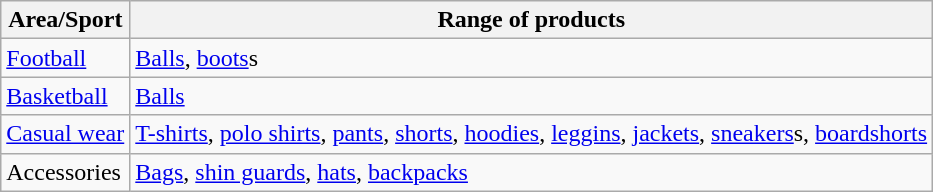<table class="wikitable sortable" style="width:px">
<tr>
<th width= px>Area/Sport</th>
<th width= px>Range of products</th>
</tr>
<tr>
<td><a href='#'>Football</a></td>
<td><a href='#'>Balls</a>, <a href='#'>boots</a>s</td>
</tr>
<tr>
<td><a href='#'>Basketball</a></td>
<td><a href='#'>Balls</a></td>
</tr>
<tr>
<td><a href='#'>Casual wear</a></td>
<td><a href='#'>T-shirts</a>, <a href='#'>polo shirts</a>, <a href='#'>pants</a>, <a href='#'>shorts</a>, <a href='#'>hoodies</a>, <a href='#'>leggins</a>, <a href='#'>jackets</a>, <a href='#'>sneakers</a>s, <a href='#'>boardshorts</a></td>
</tr>
<tr>
<td>Accessories</td>
<td><a href='#'>Bags</a>, <a href='#'>shin guards</a>, <a href='#'>hats</a>, <a href='#'>backpacks</a></td>
</tr>
</table>
